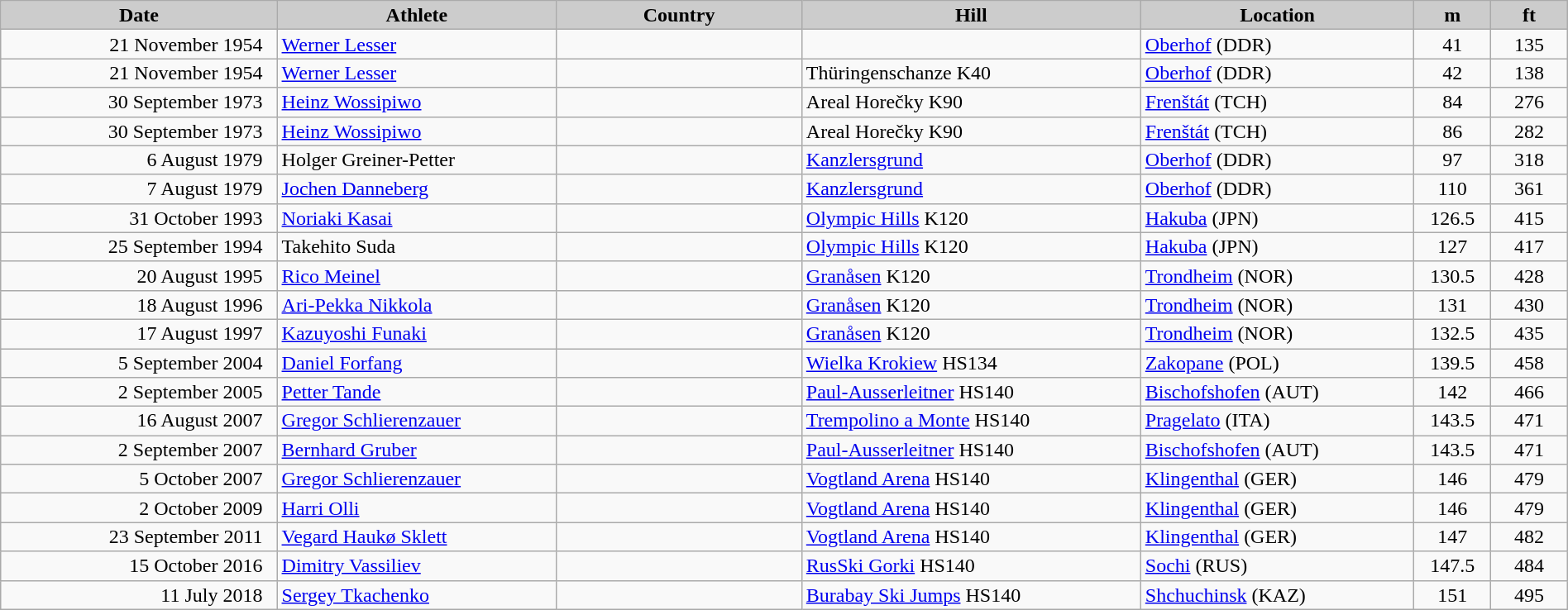<table class="wikitable sortable" style="text-align:left; line-height:16px; width:100%;; border-collapse:collapse;">
<tr>
<th style="background-color: #ccc;" width="178">Date</th>
<th style="background-color: #ccc;" width="180">Athlete</th>
<th style="background-color: #ccc;" width="157">Country</th>
<th style="background-color: #ccc;" width="220">Hill</th>
<th style="background-color: #ccc;" width="176">Location</th>
<th style="background-color: #ccc;" width="44">m</th>
<th style="background-color: #ccc;" width="44">ft</th>
</tr>
<tr>
<td align=right>21 November 1954  </td>
<td><a href='#'>Werner Lesser</a></td>
<td></td>
<td></td>
<td><a href='#'>Oberhof</a> (DDR)</td>
<td align=center>41</td>
<td align=center>135</td>
</tr>
<tr>
<td align=right>21 November 1954  </td>
<td><a href='#'>Werner Lesser</a></td>
<td></td>
<td>Thüringenschanze K40</td>
<td><a href='#'>Oberhof</a> (DDR)</td>
<td align=center>42</td>
<td align=center>138</td>
</tr>
<tr>
<td align=right>30 September 1973  </td>
<td><a href='#'>Heinz Wossipiwo</a></td>
<td></td>
<td>Areal Horečky K90</td>
<td><a href='#'>Frenštát</a> (TCH)</td>
<td align=center>84</td>
<td align=center>276</td>
</tr>
<tr>
<td align=right>30 September 1973  </td>
<td><a href='#'>Heinz Wossipiwo</a></td>
<td></td>
<td>Areal Horečky K90</td>
<td><a href='#'>Frenštát</a> (TCH)</td>
<td align=center>86</td>
<td align=center>282</td>
</tr>
<tr>
<td align=right>6 August 1979  </td>
<td>Holger Greiner-Petter</td>
<td></td>
<td><a href='#'>Kanzlersgrund</a></td>
<td><a href='#'>Oberhof</a> (DDR)</td>
<td align=center>97</td>
<td align=center>318</td>
</tr>
<tr>
<td align=right>7 August 1979  </td>
<td><a href='#'>Jochen Danneberg</a></td>
<td></td>
<td><a href='#'>Kanzlersgrund</a></td>
<td><a href='#'>Oberhof</a> (DDR)</td>
<td align=center>110</td>
<td align=center>361</td>
</tr>
<tr>
<td align=right>31 October 1993  </td>
<td><a href='#'>Noriaki Kasai</a></td>
<td></td>
<td><a href='#'>Olympic Hills</a> K120</td>
<td><a href='#'>Hakuba</a> (JPN)</td>
<td align=center>126.5</td>
<td align=center>415</td>
</tr>
<tr>
<td align=right>25 September 1994  </td>
<td>Takehito Suda</td>
<td></td>
<td><a href='#'>Olympic Hills</a> K120</td>
<td><a href='#'>Hakuba</a> (JPN)</td>
<td align=center>127</td>
<td align=center>417</td>
</tr>
<tr>
<td align=right>20 August 1995  </td>
<td><a href='#'>Rico Meinel</a></td>
<td></td>
<td><a href='#'>Granåsen</a> K120</td>
<td><a href='#'>Trondheim</a> (NOR)</td>
<td align=center>130.5</td>
<td align=center>428</td>
</tr>
<tr>
<td align=right>18 August 1996  </td>
<td><a href='#'>Ari-Pekka Nikkola</a></td>
<td></td>
<td><a href='#'>Granåsen</a> K120</td>
<td><a href='#'>Trondheim</a> (NOR)</td>
<td align=center>131</td>
<td align=center>430</td>
</tr>
<tr>
<td align=right>17 August 1997  </td>
<td><a href='#'>Kazuyoshi Funaki</a></td>
<td></td>
<td><a href='#'>Granåsen</a> K120</td>
<td><a href='#'>Trondheim</a> (NOR)</td>
<td align=center>132.5</td>
<td align=center>435</td>
</tr>
<tr>
<td align=right>5 September 2004  </td>
<td><a href='#'>Daniel Forfang</a></td>
<td></td>
<td><a href='#'>Wielka Krokiew</a> HS134</td>
<td><a href='#'>Zakopane</a> (POL)</td>
<td align=center>139.5</td>
<td align=center>458</td>
</tr>
<tr>
<td align=right>2 September 2005  </td>
<td><a href='#'>Petter Tande</a></td>
<td></td>
<td><a href='#'>Paul-Ausserleitner</a> HS140</td>
<td><a href='#'>Bischofshofen</a> (AUT)</td>
<td align=center>142</td>
<td align=center>466</td>
</tr>
<tr>
<td align=right>16 August 2007  </td>
<td><a href='#'>Gregor Schlierenzauer</a></td>
<td></td>
<td><a href='#'>Trempolino a Monte</a> HS140</td>
<td><a href='#'>Pragelato</a> (ITA)</td>
<td align=center>143.5</td>
<td align=center>471</td>
</tr>
<tr>
<td align=right>2 September 2007  </td>
<td><a href='#'>Bernhard Gruber</a></td>
<td></td>
<td><a href='#'>Paul-Ausserleitner</a> HS140</td>
<td><a href='#'>Bischofshofen</a> (AUT)</td>
<td align=center>143.5</td>
<td align=center>471</td>
</tr>
<tr>
<td align=right>5 October 2007  </td>
<td><a href='#'>Gregor Schlierenzauer</a></td>
<td></td>
<td><a href='#'>Vogtland Arena</a> HS140</td>
<td><a href='#'>Klingenthal</a> (GER)</td>
<td align=center>146</td>
<td align=center>479</td>
</tr>
<tr>
<td align=right>2 October 2009  </td>
<td><a href='#'>Harri Olli</a></td>
<td></td>
<td><a href='#'>Vogtland Arena</a> HS140</td>
<td><a href='#'>Klingenthal</a> (GER)</td>
<td align=center>146</td>
<td align=center>479</td>
</tr>
<tr>
<td align=right>23 September 2011  </td>
<td><a href='#'>Vegard Haukø Sklett</a></td>
<td></td>
<td><a href='#'>Vogtland Arena</a> HS140</td>
<td><a href='#'>Klingenthal</a> (GER)</td>
<td align=center>147</td>
<td align=center>482</td>
</tr>
<tr>
<td align=right>15 October 2016  </td>
<td><a href='#'>Dimitry Vassiliev</a></td>
<td></td>
<td><a href='#'>RusSki Gorki</a> HS140</td>
<td><a href='#'>Sochi</a> (RUS)</td>
<td align=center>147.5</td>
<td align=center>484</td>
</tr>
<tr>
<td align=right>11 July 2018  </td>
<td><a href='#'>Sergey Tkachenko</a></td>
<td></td>
<td><a href='#'>Burabay Ski Jumps</a> HS140</td>
<td><a href='#'>Shchuchinsk</a> (KAZ)</td>
<td align=center>151</td>
<td align=center>495</td>
</tr>
</table>
